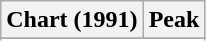<table class="wikitable plainrowheaders sortable">
<tr>
<th>Chart (1991)</th>
<th>Peak</th>
</tr>
<tr>
</tr>
<tr>
</tr>
<tr>
</tr>
<tr>
</tr>
<tr>
</tr>
</table>
